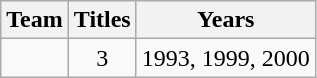<table class="wikitable sortable" style="text-align:center">
<tr>
<th>Team</th>
<th>Titles</th>
<th>Years</th>
</tr>
<tr>
<td style=><em></em></td>
<td>3</td>
<td align=left>1993, 1999, 2000</td>
</tr>
</table>
